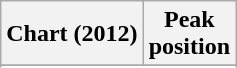<table class="wikitable sortable plainrowheaders">
<tr>
<th>Chart (2012)</th>
<th>Peak<br>position</th>
</tr>
<tr>
</tr>
<tr>
</tr>
</table>
